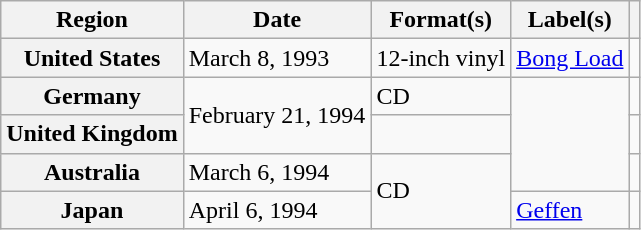<table class="wikitable plainrowheaders">
<tr>
<th scope="col">Region</th>
<th scope="col">Date</th>
<th scope="col">Format(s)</th>
<th scope="col">Label(s)</th>
<th scope="col"></th>
</tr>
<tr>
<th scope="row">United States</th>
<td>March 8, 1993</td>
<td>12-inch vinyl</td>
<td><a href='#'>Bong Load</a></td>
<td align="center"></td>
</tr>
<tr>
<th scope="row">Germany</th>
<td rowspan="2">February 21, 1994</td>
<td>CD</td>
<td rowspan="3"></td>
<td align="center"></td>
</tr>
<tr>
<th scope="row">United Kingdom</th>
<td></td>
<td align="center"></td>
</tr>
<tr>
<th scope="row">Australia</th>
<td>March 6, 1994</td>
<td rowspan="2">CD</td>
<td align="center"></td>
</tr>
<tr>
<th scope="row">Japan</th>
<td>April 6, 1994</td>
<td><a href='#'>Geffen</a></td>
<td align="center"></td>
</tr>
</table>
